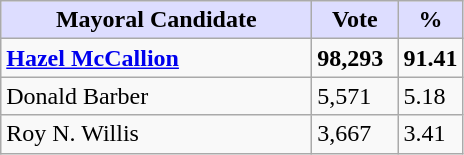<table class="wikitable">
<tr>
<th style="background:#ddf; width:200px;">Mayoral Candidate</th>
<th style="background:#ddf; width:50px;">Vote</th>
<th style="background:#ddf; width:30px;">%</th>
</tr>
<tr>
<td><strong><a href='#'>Hazel McCallion</a></strong></td>
<td><strong>98,293</strong></td>
<td><strong>91.41</strong></td>
</tr>
<tr>
<td>Donald Barber</td>
<td>5,571</td>
<td>5.18</td>
</tr>
<tr>
<td>Roy N. Willis</td>
<td>3,667</td>
<td>3.41</td>
</tr>
</table>
